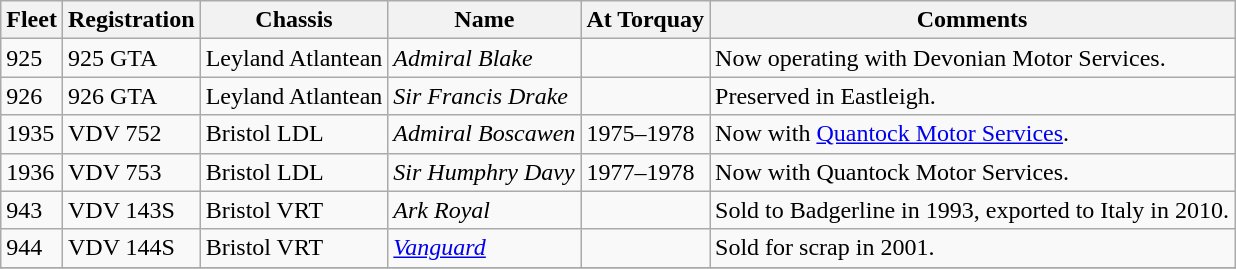<table class="wikitable">
<tr>
<th>Fleet</th>
<th>Registration</th>
<th>Chassis</th>
<th>Name</th>
<th>At Torquay</th>
<th>Comments</th>
</tr>
<tr>
<td>925</td>
<td>925 GTA</td>
<td>Leyland Atlantean</td>
<td><em>Admiral Blake</em></td>
<td></td>
<td>Now operating with Devonian Motor Services.</td>
</tr>
<tr>
<td>926</td>
<td>926 GTA</td>
<td>Leyland Atlantean</td>
<td><em>Sir Francis Drake</em></td>
<td></td>
<td>Preserved in Eastleigh.</td>
</tr>
<tr>
<td>1935</td>
<td>VDV 752</td>
<td>Bristol LDL</td>
<td><em>Admiral Boscawen</em></td>
<td>1975–1978</td>
<td>Now with <a href='#'>Quantock Motor Services</a>.</td>
</tr>
<tr>
<td>1936</td>
<td>VDV 753</td>
<td>Bristol LDL</td>
<td><em>Sir Humphry Davy</em></td>
<td>1977–1978</td>
<td>Now with Quantock Motor Services.</td>
</tr>
<tr>
<td>943</td>
<td>VDV 143S</td>
<td>Bristol VRT</td>
<td><em>Ark Royal</em></td>
<td></td>
<td>Sold to Badgerline in 1993, exported to Italy in 2010.</td>
</tr>
<tr>
<td>944</td>
<td>VDV 144S</td>
<td>Bristol VRT</td>
<td><a href='#'><em>Vanguard</em></a></td>
<td></td>
<td>Sold for scrap in 2001.</td>
</tr>
<tr>
</tr>
</table>
